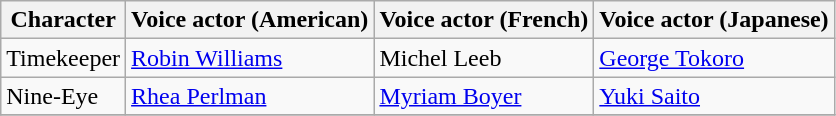<table class="wikitable">
<tr>
<th>Character</th>
<th>Voice actor (American)</th>
<th>Voice actor (French)</th>
<th>Voice actor (Japanese)</th>
</tr>
<tr>
<td>Timekeeper</td>
<td><a href='#'>Robin Williams</a></td>
<td>Michel Leeb</td>
<td><a href='#'>George Tokoro</a></td>
</tr>
<tr>
<td>Nine-Eye</td>
<td><a href='#'>Rhea Perlman</a></td>
<td><a href='#'>Myriam Boyer</a></td>
<td><a href='#'>Yuki Saito</a></td>
</tr>
<tr>
</tr>
</table>
